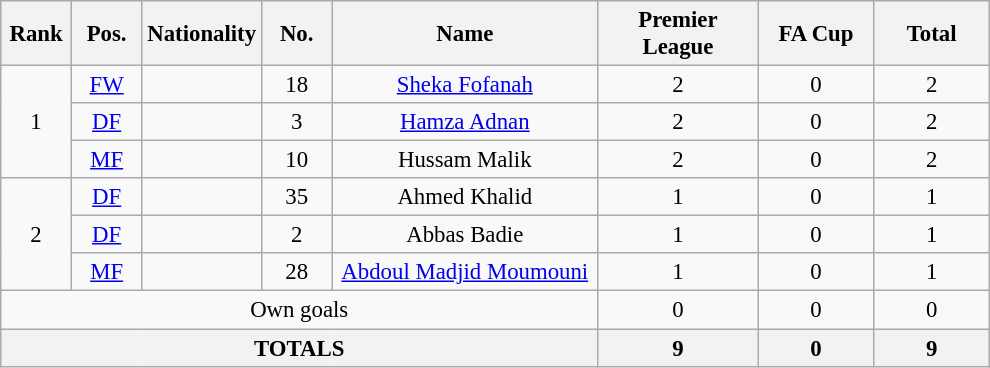<table class="wikitable" style="font-size: 95%; text-align: center;">
<tr>
<th width=40>Rank</th>
<th width=40>Pos.</th>
<th width=60>Nationality</th>
<th width=40>No.</th>
<th width=170>Name</th>
<th width=100>Premier League</th>
<th width=70>FA Cup</th>
<th width=70>Total</th>
</tr>
<tr>
<td rowspan="3">1</td>
<td><a href='#'>FW</a></td>
<td></td>
<td>18</td>
<td><a href='#'>Sheka Fofanah</a></td>
<td>2</td>
<td>0</td>
<td>2</td>
</tr>
<tr>
<td><a href='#'>DF</a></td>
<td></td>
<td>3</td>
<td><a href='#'>Hamza Adnan</a></td>
<td>2</td>
<td>0</td>
<td>2</td>
</tr>
<tr>
<td><a href='#'>MF</a></td>
<td></td>
<td>10</td>
<td>Hussam Malik</td>
<td>2</td>
<td>0</td>
<td>2</td>
</tr>
<tr>
<td rowspan="3">2</td>
<td><a href='#'>DF</a></td>
<td></td>
<td>35</td>
<td>Ahmed Khalid</td>
<td>1</td>
<td>0</td>
<td>1</td>
</tr>
<tr>
<td><a href='#'>DF</a></td>
<td></td>
<td>2</td>
<td>Abbas Badie</td>
<td>1</td>
<td>0</td>
<td>1</td>
</tr>
<tr>
<td><a href='#'>MF</a></td>
<td></td>
<td>28</td>
<td><a href='#'>Abdoul Madjid Moumouni</a></td>
<td>1</td>
<td>0</td>
<td>1</td>
</tr>
<tr>
<td colspan="5">Own goals</td>
<td>0</td>
<td>0</td>
<td>0</td>
</tr>
<tr>
<th colspan="5">TOTALS</th>
<th>9</th>
<th>0</th>
<th>9</th>
</tr>
</table>
